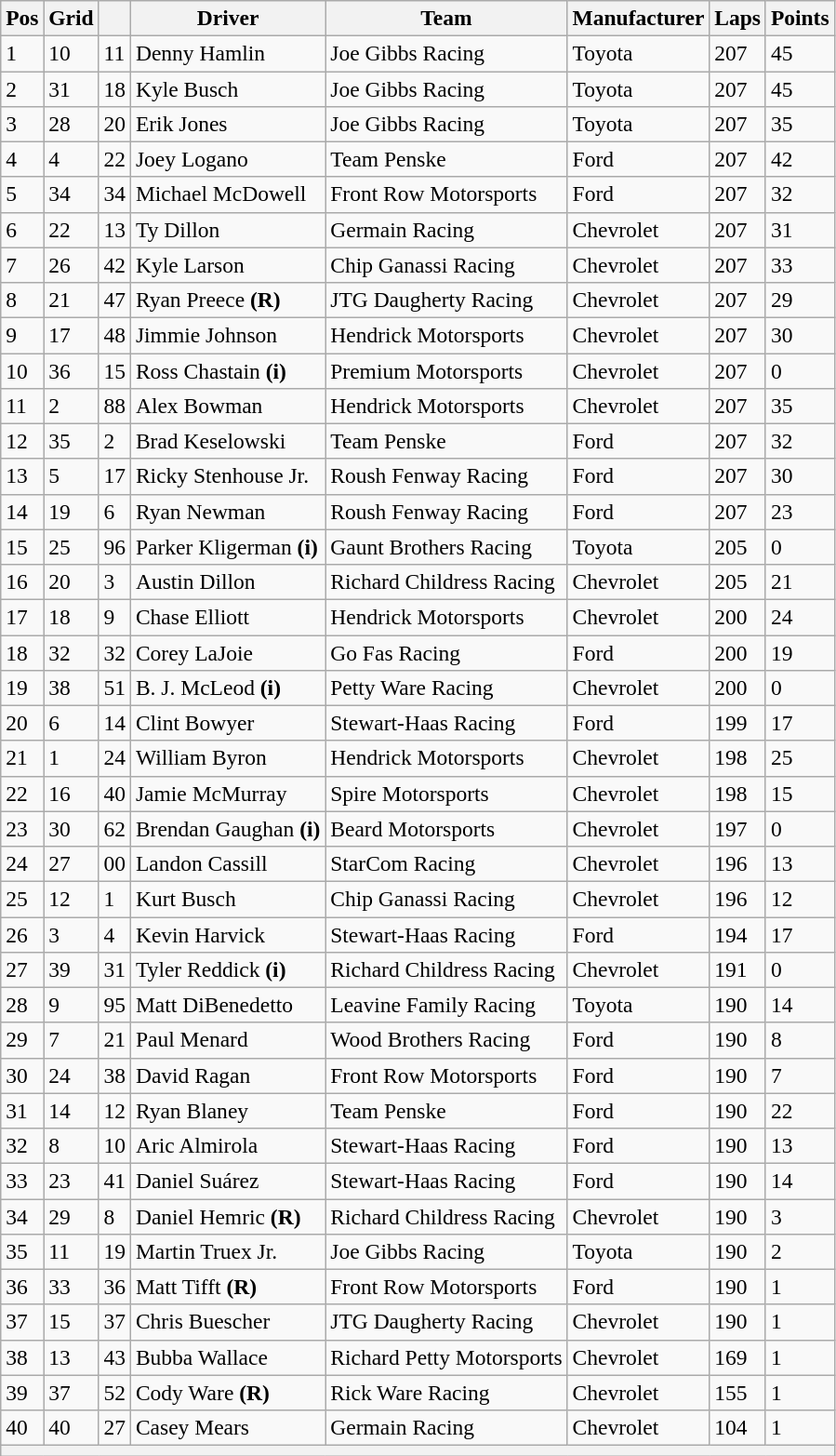<table class="wikitable" style="font-size:98%">
<tr>
<th>Pos</th>
<th>Grid</th>
<th></th>
<th>Driver</th>
<th>Team</th>
<th>Manufacturer</th>
<th>Laps</th>
<th>Points</th>
</tr>
<tr>
<td>1</td>
<td>10</td>
<td>11</td>
<td>Denny Hamlin</td>
<td>Joe Gibbs Racing</td>
<td>Toyota</td>
<td>207</td>
<td>45</td>
</tr>
<tr>
<td>2</td>
<td>31</td>
<td>18</td>
<td>Kyle Busch</td>
<td>Joe Gibbs Racing</td>
<td>Toyota</td>
<td>207</td>
<td>45</td>
</tr>
<tr>
<td>3</td>
<td>28</td>
<td>20</td>
<td>Erik Jones</td>
<td>Joe Gibbs Racing</td>
<td>Toyota</td>
<td>207</td>
<td>35</td>
</tr>
<tr>
<td>4</td>
<td>4</td>
<td>22</td>
<td>Joey Logano</td>
<td>Team Penske</td>
<td>Ford</td>
<td>207</td>
<td>42</td>
</tr>
<tr>
<td>5</td>
<td>34</td>
<td>34</td>
<td>Michael McDowell</td>
<td>Front Row Motorsports</td>
<td>Ford</td>
<td>207</td>
<td>32</td>
</tr>
<tr>
<td>6</td>
<td>22</td>
<td>13</td>
<td>Ty Dillon</td>
<td>Germain Racing</td>
<td>Chevrolet</td>
<td>207</td>
<td>31</td>
</tr>
<tr>
<td>7</td>
<td>26</td>
<td>42</td>
<td>Kyle Larson</td>
<td>Chip Ganassi Racing</td>
<td>Chevrolet</td>
<td>207</td>
<td>33</td>
</tr>
<tr>
<td>8</td>
<td>21</td>
<td>47</td>
<td>Ryan Preece <strong>(R)</strong></td>
<td>JTG Daugherty Racing</td>
<td>Chevrolet</td>
<td>207</td>
<td>29</td>
</tr>
<tr>
<td>9</td>
<td>17</td>
<td>48</td>
<td>Jimmie Johnson</td>
<td>Hendrick Motorsports</td>
<td>Chevrolet</td>
<td>207</td>
<td>30</td>
</tr>
<tr>
<td>10</td>
<td>36</td>
<td>15</td>
<td>Ross Chastain <strong>(i)</strong></td>
<td>Premium Motorsports</td>
<td>Chevrolet</td>
<td>207</td>
<td>0</td>
</tr>
<tr>
<td>11</td>
<td>2</td>
<td>88</td>
<td>Alex Bowman</td>
<td>Hendrick Motorsports</td>
<td>Chevrolet</td>
<td>207</td>
<td>35</td>
</tr>
<tr>
<td>12</td>
<td>35</td>
<td>2</td>
<td>Brad Keselowski</td>
<td>Team Penske</td>
<td>Ford</td>
<td>207</td>
<td>32</td>
</tr>
<tr>
<td>13</td>
<td>5</td>
<td>17</td>
<td>Ricky Stenhouse Jr.</td>
<td>Roush Fenway Racing</td>
<td>Ford</td>
<td>207</td>
<td>30</td>
</tr>
<tr>
<td>14</td>
<td>19</td>
<td>6</td>
<td>Ryan Newman</td>
<td>Roush Fenway Racing</td>
<td>Ford</td>
<td>207</td>
<td>23</td>
</tr>
<tr>
<td>15</td>
<td>25</td>
<td>96</td>
<td>Parker Kligerman <strong>(i)</strong></td>
<td>Gaunt Brothers Racing</td>
<td>Toyota</td>
<td>205</td>
<td>0</td>
</tr>
<tr>
<td>16</td>
<td>20</td>
<td>3</td>
<td>Austin Dillon</td>
<td>Richard Childress Racing</td>
<td>Chevrolet</td>
<td>205</td>
<td>21</td>
</tr>
<tr>
<td>17</td>
<td>18</td>
<td>9</td>
<td>Chase Elliott</td>
<td>Hendrick Motorsports</td>
<td>Chevrolet</td>
<td>200</td>
<td>24</td>
</tr>
<tr>
<td>18</td>
<td>32</td>
<td>32</td>
<td>Corey LaJoie</td>
<td>Go Fas Racing</td>
<td>Ford</td>
<td>200</td>
<td>19</td>
</tr>
<tr>
<td>19</td>
<td>38</td>
<td>51</td>
<td>B. J. McLeod <strong>(i)</strong></td>
<td>Petty Ware Racing</td>
<td>Chevrolet</td>
<td>200</td>
<td>0</td>
</tr>
<tr>
<td>20</td>
<td>6</td>
<td>14</td>
<td>Clint Bowyer</td>
<td>Stewart-Haas Racing</td>
<td>Ford</td>
<td>199</td>
<td>17</td>
</tr>
<tr>
<td>21</td>
<td>1</td>
<td>24</td>
<td>William Byron</td>
<td>Hendrick Motorsports</td>
<td>Chevrolet</td>
<td>198</td>
<td>25</td>
</tr>
<tr>
<td>22</td>
<td>16</td>
<td>40</td>
<td>Jamie McMurray</td>
<td>Spire Motorsports</td>
<td>Chevrolet</td>
<td>198</td>
<td>15</td>
</tr>
<tr>
<td>23</td>
<td>30</td>
<td>62</td>
<td>Brendan Gaughan <strong>(i)</strong></td>
<td>Beard Motorsports</td>
<td>Chevrolet</td>
<td>197</td>
<td>0</td>
</tr>
<tr>
<td>24</td>
<td>27</td>
<td>00</td>
<td>Landon Cassill</td>
<td>StarCom Racing</td>
<td>Chevrolet</td>
<td>196</td>
<td>13</td>
</tr>
<tr>
<td>25</td>
<td>12</td>
<td>1</td>
<td>Kurt Busch</td>
<td>Chip Ganassi Racing</td>
<td>Chevrolet</td>
<td>196</td>
<td>12</td>
</tr>
<tr>
<td>26</td>
<td>3</td>
<td>4</td>
<td>Kevin Harvick</td>
<td>Stewart-Haas Racing</td>
<td>Ford</td>
<td>194</td>
<td>17</td>
</tr>
<tr>
<td>27</td>
<td>39</td>
<td>31</td>
<td>Tyler Reddick <strong>(i)</strong></td>
<td>Richard Childress Racing</td>
<td>Chevrolet</td>
<td>191</td>
<td>0</td>
</tr>
<tr>
<td>28</td>
<td>9</td>
<td>95</td>
<td>Matt DiBenedetto</td>
<td>Leavine Family Racing</td>
<td>Toyota</td>
<td>190</td>
<td>14</td>
</tr>
<tr>
<td>29</td>
<td>7</td>
<td>21</td>
<td>Paul Menard</td>
<td>Wood Brothers Racing</td>
<td>Ford</td>
<td>190</td>
<td>8</td>
</tr>
<tr>
<td>30</td>
<td>24</td>
<td>38</td>
<td>David Ragan</td>
<td>Front Row Motorsports</td>
<td>Ford</td>
<td>190</td>
<td>7</td>
</tr>
<tr>
<td>31</td>
<td>14</td>
<td>12</td>
<td>Ryan Blaney</td>
<td>Team Penske</td>
<td>Ford</td>
<td>190</td>
<td>22</td>
</tr>
<tr>
<td>32</td>
<td>8</td>
<td>10</td>
<td>Aric Almirola</td>
<td>Stewart-Haas Racing</td>
<td>Ford</td>
<td>190</td>
<td>13</td>
</tr>
<tr>
<td>33</td>
<td>23</td>
<td>41</td>
<td>Daniel Suárez</td>
<td>Stewart-Haas Racing</td>
<td>Ford</td>
<td>190</td>
<td>14</td>
</tr>
<tr>
<td>34</td>
<td>29</td>
<td>8</td>
<td>Daniel Hemric <strong>(R)</strong></td>
<td>Richard Childress Racing</td>
<td>Chevrolet</td>
<td>190</td>
<td>3</td>
</tr>
<tr>
<td>35</td>
<td>11</td>
<td>19</td>
<td>Martin Truex Jr.</td>
<td>Joe Gibbs Racing</td>
<td>Toyota</td>
<td>190</td>
<td>2</td>
</tr>
<tr>
<td>36</td>
<td>33</td>
<td>36</td>
<td>Matt Tifft <strong>(R)</strong></td>
<td>Front Row Motorsports</td>
<td>Ford</td>
<td>190</td>
<td>1</td>
</tr>
<tr>
<td>37</td>
<td>15</td>
<td>37</td>
<td>Chris Buescher</td>
<td>JTG Daugherty Racing</td>
<td>Chevrolet</td>
<td>190</td>
<td>1</td>
</tr>
<tr>
<td>38</td>
<td>13</td>
<td>43</td>
<td>Bubba Wallace</td>
<td>Richard Petty Motorsports</td>
<td>Chevrolet</td>
<td>169</td>
<td>1</td>
</tr>
<tr>
<td>39</td>
<td>37</td>
<td>52</td>
<td>Cody Ware <strong>(R)</strong></td>
<td>Rick Ware Racing</td>
<td>Chevrolet</td>
<td>155</td>
<td>1</td>
</tr>
<tr>
<td>40</td>
<td>40</td>
<td>27</td>
<td>Casey Mears</td>
<td>Germain Racing</td>
<td>Chevrolet</td>
<td>104</td>
<td>1</td>
</tr>
<tr>
<th colspan="8"></th>
</tr>
</table>
